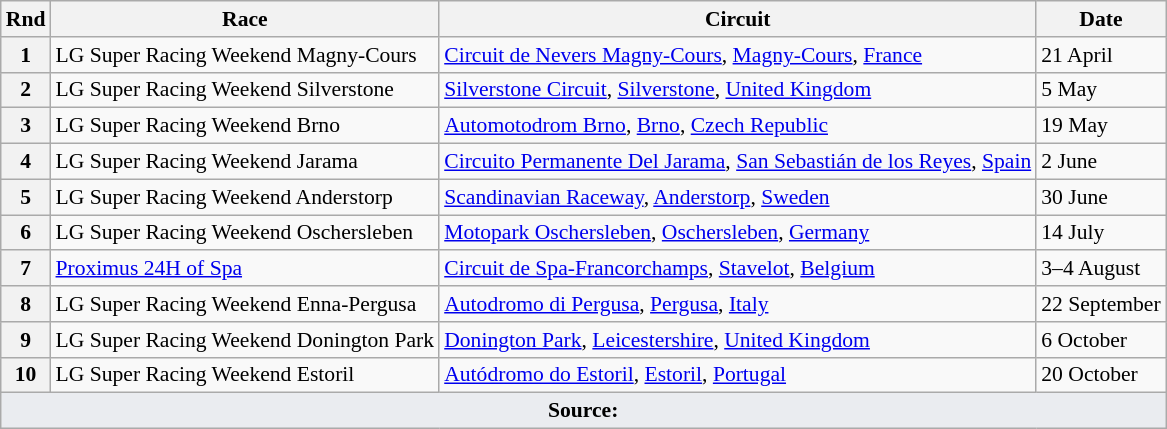<table class="wikitable" style="font-size: 90%;">
<tr>
<th>Rnd</th>
<th>Race</th>
<th>Circuit</th>
<th>Date</th>
</tr>
<tr>
<th>1</th>
<td>LG Super Racing Weekend Magny-Cours</td>
<td> <a href='#'>Circuit de Nevers Magny-Cours</a>, <a href='#'>Magny-Cours</a>, <a href='#'>France</a></td>
<td>21 April</td>
</tr>
<tr>
<th>2</th>
<td>LG Super Racing Weekend Silverstone</td>
<td> <a href='#'>Silverstone Circuit</a>, <a href='#'>Silverstone</a>, <a href='#'>United Kingdom</a></td>
<td>5 May</td>
</tr>
<tr>
<th>3</th>
<td>LG Super Racing Weekend Brno</td>
<td> <a href='#'>Automotodrom Brno</a>, <a href='#'>Brno</a>, <a href='#'>Czech Republic</a></td>
<td>19 May</td>
</tr>
<tr>
<th>4</th>
<td>LG Super Racing Weekend Jarama</td>
<td> <a href='#'>Circuito Permanente Del Jarama</a>, <a href='#'>San Sebastián de los Reyes</a>, <a href='#'>Spain</a></td>
<td>2 June</td>
</tr>
<tr>
<th>5</th>
<td>LG Super Racing Weekend Anderstorp</td>
<td> <a href='#'>Scandinavian Raceway</a>, <a href='#'>Anderstorp</a>, <a href='#'>Sweden</a></td>
<td>30 June</td>
</tr>
<tr>
<th>6</th>
<td>LG Super Racing Weekend Oschersleben</td>
<td> <a href='#'>Motopark Oschersleben</a>, <a href='#'>Oschersleben</a>, <a href='#'>Germany</a></td>
<td>14 July</td>
</tr>
<tr>
<th>7</th>
<td><a href='#'>Proximus 24H of Spa</a></td>
<td> <a href='#'>Circuit de Spa-Francorchamps</a>, <a href='#'>Stavelot</a>, <a href='#'>Belgium</a></td>
<td>3–4 August</td>
</tr>
<tr>
<th>8</th>
<td>LG Super Racing Weekend Enna-Pergusa</td>
<td> <a href='#'>Autodromo di Pergusa</a>, <a href='#'>Pergusa</a>, <a href='#'>Italy</a></td>
<td>22 September</td>
</tr>
<tr>
<th>9</th>
<td>LG Super Racing Weekend Donington Park</td>
<td> <a href='#'>Donington Park</a>, <a href='#'>Leicestershire</a>, <a href='#'>United Kingdom</a></td>
<td>6 October</td>
</tr>
<tr>
<th>10</th>
<td>LG Super Racing Weekend Estoril</td>
<td> <a href='#'>Autódromo do Estoril</a>, <a href='#'>Estoril</a>, <a href='#'>Portugal</a></td>
<td>20 October</td>
</tr>
<tr class="sortbottom">
<td colspan="4" style="background-color:#EAECF0;text-align:center"><strong>Source:</strong></td>
</tr>
</table>
